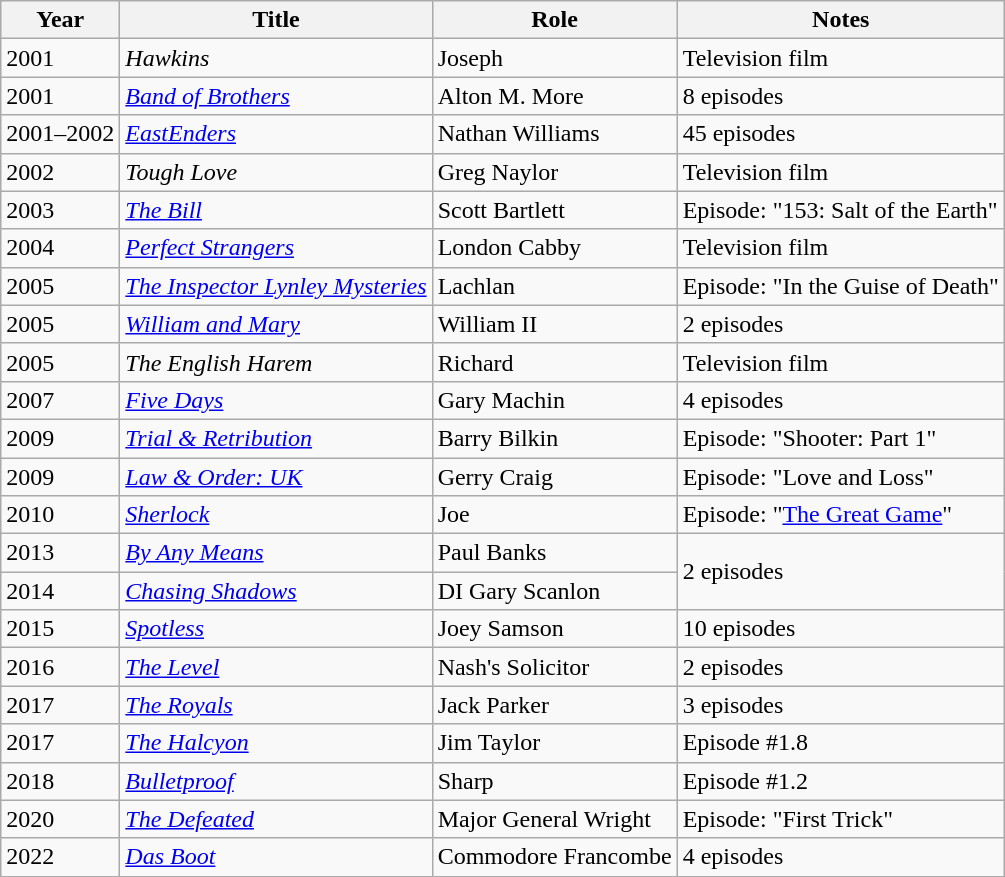<table class="wikitable sortable">
<tr>
<th>Year</th>
<th>Title</th>
<th>Role</th>
<th>Notes</th>
</tr>
<tr>
<td>2001</td>
<td><em>Hawkins</em></td>
<td>Joseph</td>
<td>Television film</td>
</tr>
<tr>
<td>2001</td>
<td><a href='#'><em>Band of Brothers</em></a></td>
<td>Alton M. More</td>
<td>8 episodes</td>
</tr>
<tr>
<td>2001–2002</td>
<td><em><a href='#'>EastEnders</a></em></td>
<td>Nathan Williams</td>
<td>45 episodes</td>
</tr>
<tr>
<td>2002</td>
<td><em>Tough Love</em></td>
<td>Greg Naylor</td>
<td>Television film</td>
</tr>
<tr>
<td>2003</td>
<td><em><a href='#'>The Bill</a></em></td>
<td>Scott Bartlett</td>
<td>Episode: "153: Salt of the Earth"</td>
</tr>
<tr>
<td>2004</td>
<td><a href='#'><em>Perfect Strangers</em></a></td>
<td>London Cabby</td>
<td>Television film</td>
</tr>
<tr>
<td>2005</td>
<td><em><a href='#'>The Inspector Lynley Mysteries</a></em></td>
<td>Lachlan</td>
<td>Episode: "In the Guise of Death"</td>
</tr>
<tr>
<td>2005</td>
<td><a href='#'><em>William and Mary</em></a></td>
<td>William II</td>
<td>2 episodes</td>
</tr>
<tr>
<td>2005</td>
<td><em>The English Harem</em></td>
<td>Richard</td>
<td>Television film</td>
</tr>
<tr>
<td>2007</td>
<td><a href='#'><em>Five Days</em></a></td>
<td>Gary Machin</td>
<td>4 episodes</td>
</tr>
<tr>
<td>2009</td>
<td><em><a href='#'>Trial & Retribution</a></em></td>
<td>Barry Bilkin</td>
<td>Episode: "Shooter: Part 1"</td>
</tr>
<tr>
<td>2009</td>
<td><em><a href='#'>Law & Order: UK</a></em></td>
<td>Gerry Craig</td>
<td>Episode: "Love and Loss"</td>
</tr>
<tr>
<td>2010</td>
<td><a href='#'><em>Sherlock</em></a></td>
<td>Joe</td>
<td>Episode: "<a href='#'>The Great Game</a>"</td>
</tr>
<tr>
<td>2013</td>
<td><a href='#'><em>By Any Means</em></a></td>
<td>Paul Banks</td>
<td rowspan="2">2 episodes</td>
</tr>
<tr>
<td>2014</td>
<td><a href='#'><em>Chasing Shadows</em></a></td>
<td>DI Gary Scanlon</td>
</tr>
<tr>
<td>2015</td>
<td><a href='#'><em>Spotless</em></a></td>
<td>Joey Samson</td>
<td>10 episodes</td>
</tr>
<tr>
<td>2016</td>
<td><a href='#'><em>The Level</em></a></td>
<td>Nash's Solicitor</td>
<td>2 episodes</td>
</tr>
<tr>
<td>2017</td>
<td><a href='#'><em>The Royals</em></a></td>
<td>Jack Parker</td>
<td>3 episodes</td>
</tr>
<tr>
<td>2017</td>
<td><em><a href='#'>The Halcyon</a></em></td>
<td>Jim Taylor</td>
<td>Episode #1.8</td>
</tr>
<tr>
<td>2018</td>
<td><a href='#'><em>Bulletproof</em></a></td>
<td>Sharp</td>
<td>Episode #1.2</td>
</tr>
<tr>
<td>2020</td>
<td><em><a href='#'>The Defeated</a></em></td>
<td>Major General Wright</td>
<td>Episode: "First Trick"</td>
</tr>
<tr>
<td>2022</td>
<td><a href='#'><em>Das Boot</em></a></td>
<td>Commodore Francombe</td>
<td>4 episodes </td>
</tr>
</table>
